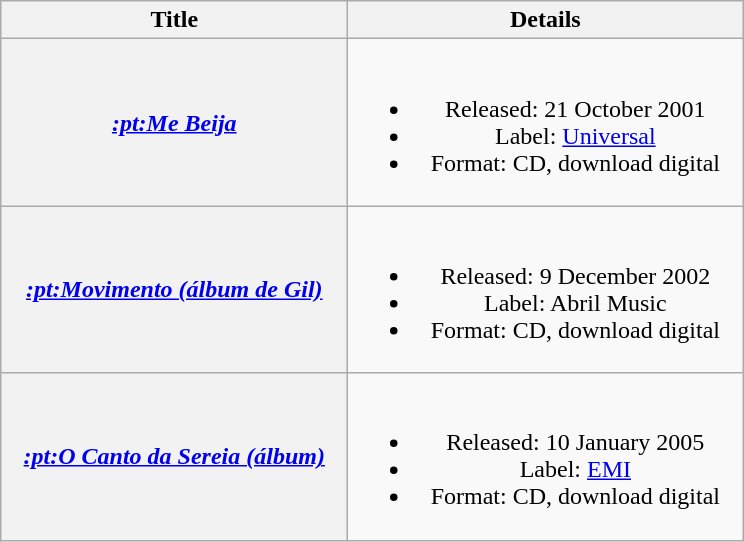<table class="wikitable plainrowheaders" style="text-align:center;">
<tr>
<th scope="col" style="width:14em;">Title</th>
<th scope="col" style="width:16em;">Details</th>
</tr>
<tr>
<th scope="row"><em><a href='#'>:pt:Me Beija</a></em></th>
<td><br><ul><li>Released: 21 October 2001</li><li>Label: <a href='#'>Universal</a></li><li>Format: CD, download digital</li></ul></td>
</tr>
<tr>
<th scope="row"><em><a href='#'>:pt:Movimento (álbum de Gil)</a></em></th>
<td><br><ul><li>Released: 9 December 2002</li><li>Label: Abril Music</li><li>Format: CD, download digital</li></ul></td>
</tr>
<tr>
<th scope="row"><em><a href='#'>:pt:O Canto da Sereia (álbum)</a></em></th>
<td><br><ul><li>Released: 10 January 2005</li><li>Label: <a href='#'>EMI</a></li><li>Format: CD, download digital</li></ul></td>
</tr>
</table>
